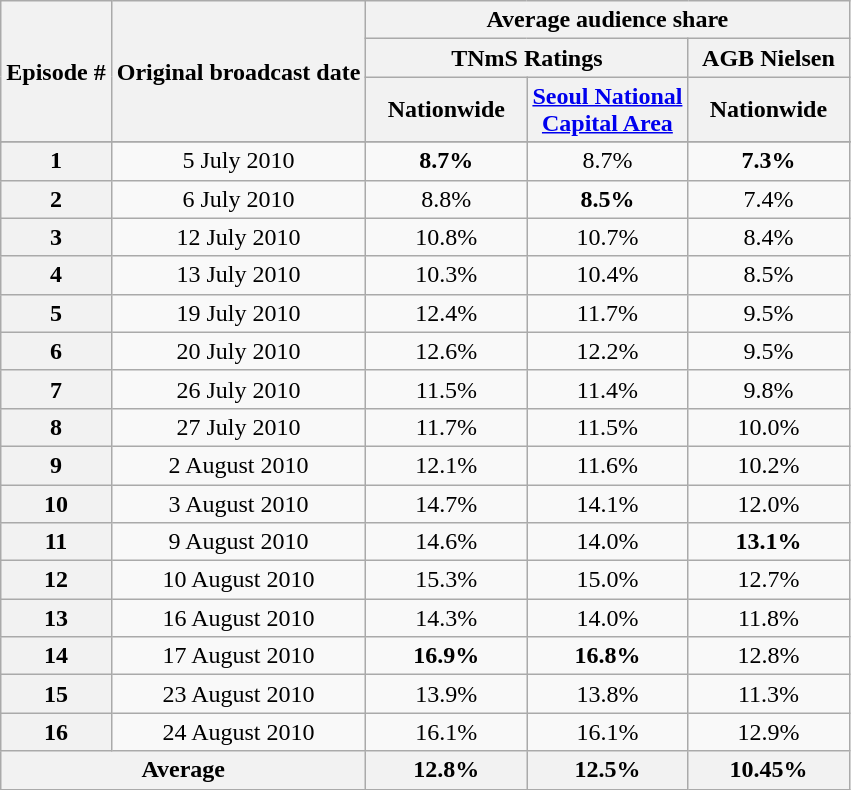<table class="wikitable" style="text-align:center">
<tr>
<th rowspan="3">Episode #</th>
<th rowspan="3">Original broadcast date</th>
<th colspan="4">Average audience share</th>
</tr>
<tr>
<th colspan="2">TNmS Ratings</th>
<th colspan="2">AGB Nielsen</th>
</tr>
<tr>
<th width=100>Nationwide</th>
<th width=100><a href='#'>Seoul National Capital Area</a></th>
<th width=100>Nationwide</th>
</tr>
<tr>
</tr>
<tr>
<th>1</th>
<td>5 July 2010</td>
<td><span><strong>8.7%</strong></span></td>
<td>8.7%</td>
<td><span><strong>7.3%</strong></span></td>
</tr>
<tr>
<th>2</th>
<td>6 July 2010</td>
<td>8.8%</td>
<td><span><strong>8.5%</strong></span></td>
<td>7.4%</td>
</tr>
<tr>
<th>3</th>
<td>12 July 2010</td>
<td>10.8%</td>
<td>10.7%</td>
<td>8.4%</td>
</tr>
<tr>
<th>4</th>
<td>13 July 2010</td>
<td>10.3%</td>
<td>10.4%</td>
<td>8.5%</td>
</tr>
<tr>
<th>5</th>
<td>19 July 2010</td>
<td>12.4%</td>
<td>11.7%</td>
<td>9.5%</td>
</tr>
<tr>
<th>6</th>
<td>20 July 2010</td>
<td>12.6%</td>
<td>12.2%</td>
<td>9.5%</td>
</tr>
<tr>
<th>7</th>
<td>26 July 2010</td>
<td>11.5%</td>
<td>11.4%</td>
<td>9.8%</td>
</tr>
<tr>
<th>8</th>
<td>27 July 2010</td>
<td>11.7%</td>
<td>11.5%</td>
<td>10.0%</td>
</tr>
<tr>
<th>9</th>
<td>2 August 2010</td>
<td>12.1%</td>
<td>11.6%</td>
<td>10.2%</td>
</tr>
<tr>
<th>10</th>
<td>3 August 2010</td>
<td>14.7%</td>
<td>14.1%</td>
<td>12.0%</td>
</tr>
<tr>
<th>11</th>
<td>9 August 2010</td>
<td>14.6%</td>
<td>14.0%</td>
<td><span><strong>13.1%</strong></span></td>
</tr>
<tr>
<th>12</th>
<td>10 August 2010</td>
<td>15.3%</td>
<td>15.0%</td>
<td>12.7%</td>
</tr>
<tr>
<th>13</th>
<td>16 August 2010</td>
<td>14.3%</td>
<td>14.0%</td>
<td>11.8%</td>
</tr>
<tr>
<th>14</th>
<td>17 August 2010</td>
<td><span><strong>16.9%</strong></span></td>
<td><span><strong>16.8%</strong></span></td>
<td>12.8%</td>
</tr>
<tr>
<th>15</th>
<td>23 August 2010</td>
<td>13.9%</td>
<td>13.8%</td>
<td>11.3%</td>
</tr>
<tr>
<th>16</th>
<td>24 August 2010</td>
<td>16.1%</td>
<td>16.1%</td>
<td>12.9%</td>
</tr>
<tr>
<th colspan="2">Average</th>
<th>12.8%</th>
<th>12.5%</th>
<th>10.45%</th>
</tr>
</table>
